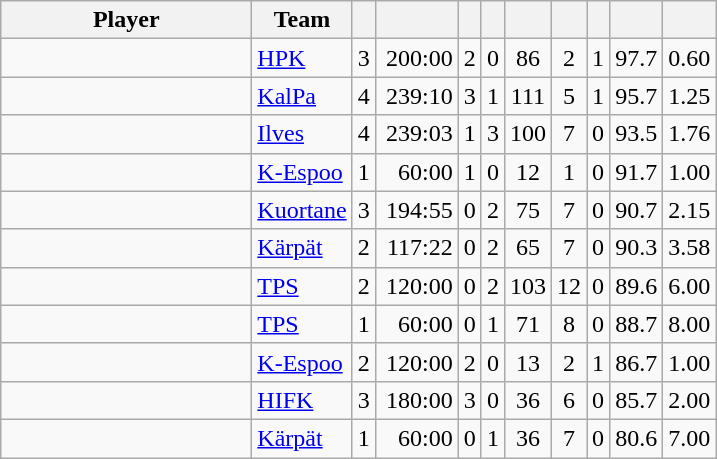<table class="wikitable sortable" style="text-align: center">
<tr>
<th style="width: 10em;">Player</th>
<th>Team</th>
<th></th>
<th style="width: 3em;"></th>
<th></th>
<th></th>
<th></th>
<th></th>
<th></th>
<th></th>
<th></th>
</tr>
<tr>
<td align=left></td>
<td align=left><a href='#'>HPK</a></td>
<td>3</td>
<td align="right">200:00</td>
<td>2</td>
<td>0</td>
<td>86</td>
<td>2</td>
<td>1</td>
<td>97.7</td>
<td>0.60</td>
</tr>
<tr>
<td align=left></td>
<td align=left><a href='#'>KalPa</a></td>
<td>4</td>
<td align="right">239:10</td>
<td>3</td>
<td>1</td>
<td>111</td>
<td>5</td>
<td>1</td>
<td>95.7</td>
<td>1.25</td>
</tr>
<tr>
<td align=left></td>
<td align=left><a href='#'>Ilves</a></td>
<td>4</td>
<td align="right">239:03</td>
<td>1</td>
<td>3</td>
<td>100</td>
<td>7</td>
<td>0</td>
<td>93.5</td>
<td>1.76</td>
</tr>
<tr>
<td align=left></td>
<td align=left><a href='#'>K-Espoo</a></td>
<td>1</td>
<td align=right>60:00</td>
<td>1</td>
<td>0</td>
<td>12</td>
<td>1</td>
<td>0</td>
<td>91.7</td>
<td>1.00</td>
</tr>
<tr>
<td align="left"></td>
<td align="left"><a href='#'>Kuortane</a></td>
<td>3</td>
<td align="right">194:55</td>
<td>0</td>
<td>2</td>
<td>75</td>
<td>7</td>
<td>0</td>
<td>90.7</td>
<td>2.15</td>
</tr>
<tr>
<td align="left"></td>
<td align="left"><a href='#'>Kärpät</a></td>
<td>2</td>
<td align="right">117:22</td>
<td>0</td>
<td>2</td>
<td>65</td>
<td>7</td>
<td>0</td>
<td>90.3</td>
<td>3.58</td>
</tr>
<tr>
<td align="left"></td>
<td align="left"><a href='#'>TPS</a></td>
<td>2</td>
<td align="right">120:00</td>
<td>0</td>
<td>2</td>
<td>103</td>
<td>12</td>
<td>0</td>
<td>89.6</td>
<td>6.00</td>
</tr>
<tr>
<td align=left></td>
<td align=left><a href='#'>TPS</a></td>
<td>1</td>
<td align=right>60:00</td>
<td>0</td>
<td>1</td>
<td>71</td>
<td>8</td>
<td>0</td>
<td>88.7</td>
<td>8.00</td>
</tr>
<tr>
<td align="left"></td>
<td align="left"><a href='#'>K-Espoo</a></td>
<td>2</td>
<td align="right">120:00</td>
<td>2</td>
<td>0</td>
<td>13</td>
<td>2</td>
<td>1</td>
<td>86.7</td>
<td>1.00</td>
</tr>
<tr>
<td align="left"></td>
<td align="left"><a href='#'>HIFK</a></td>
<td>3</td>
<td align="right">180:00</td>
<td>3</td>
<td>0</td>
<td>36</td>
<td>6</td>
<td>0</td>
<td>85.7</td>
<td>2.00</td>
</tr>
<tr>
<td align=left></td>
<td align=left><a href='#'>Kärpät</a></td>
<td>1</td>
<td align=right>60:00</td>
<td>0</td>
<td>1</td>
<td>36</td>
<td>7</td>
<td>0</td>
<td>80.6</td>
<td>7.00</td>
</tr>
</table>
